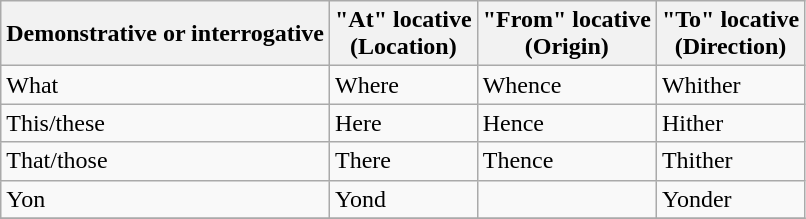<table class="wikitable">
<tr>
<th>Demonstrative or interrogative</th>
<th>"At" locative<br>(Location)</th>
<th>"From" locative<br>(Origin)</th>
<th>"To" locative<br>(Direction)</th>
</tr>
<tr>
<td>What</td>
<td>Where</td>
<td>Whence</td>
<td>Whither</td>
</tr>
<tr>
<td>This/these</td>
<td>Here</td>
<td>Hence</td>
<td>Hither</td>
</tr>
<tr>
<td>That/those</td>
<td>There</td>
<td>Thence</td>
<td>Thither</td>
</tr>
<tr>
<td>Yon</td>
<td>Yond</td>
<td></td>
<td>Yonder</td>
</tr>
<tr>
</tr>
</table>
